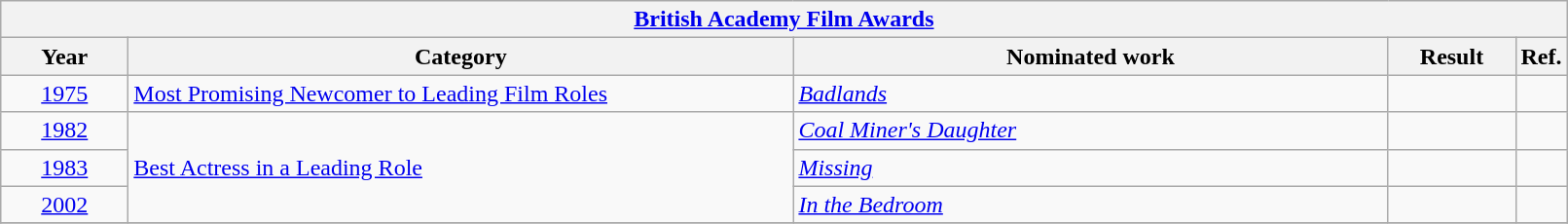<table class=wikitable>
<tr>
<th colspan=5><a href='#'>British Academy Film Awards</a></th>
</tr>
<tr>
<th scope="col" style="width:5em;">Year</th>
<th scope="col" style="width:28em;">Category</th>
<th scope="col" style="width:25em;">Nominated work</th>
<th scope="col" style="width:5em;">Result</th>
<th>Ref.</th>
</tr>
<tr>
<td style="text-align:center;"><a href='#'>1975</a></td>
<td><a href='#'>Most Promising Newcomer to Leading Film Roles</a></td>
<td><em><a href='#'>Badlands</a></em></td>
<td></td>
<td></td>
</tr>
<tr>
<td style="text-align:center;"><a href='#'>1982</a></td>
<td rowspan=3><a href='#'>Best Actress in a Leading Role</a></td>
<td><em><a href='#'>Coal Miner's Daughter</a></em></td>
<td></td>
<td></td>
</tr>
<tr>
<td style="text-align:center;"><a href='#'>1983</a></td>
<td><em><a href='#'>Missing</a></em></td>
<td></td>
<td></td>
</tr>
<tr>
<td style="text-align:center;"><a href='#'>2002</a></td>
<td><em><a href='#'>In the Bedroom</a></em></td>
<td></td>
<td></td>
</tr>
<tr>
</tr>
</table>
